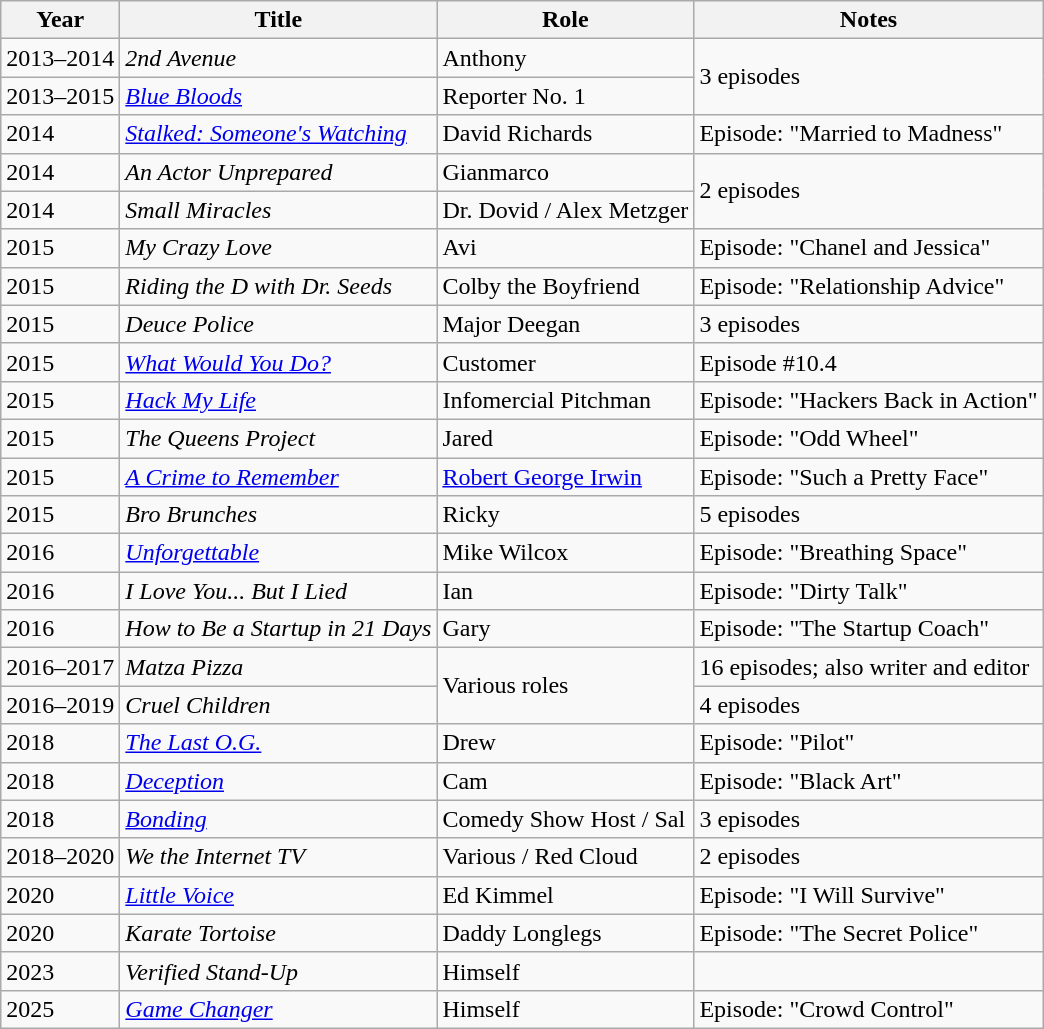<table class="wikitable sortable">
<tr>
<th>Year</th>
<th>Title</th>
<th>Role</th>
<th>Notes</th>
</tr>
<tr>
<td>2013–2014</td>
<td><em>2nd Avenue</em></td>
<td>Anthony</td>
<td rowspan="2">3 episodes</td>
</tr>
<tr>
<td>2013–2015</td>
<td><a href='#'><em>Blue Bloods</em></a></td>
<td>Reporter No. 1</td>
</tr>
<tr>
<td>2014</td>
<td><em><a href='#'>Stalked: Someone's Watching</a></em></td>
<td>David Richards</td>
<td>Episode: "Married to Madness"</td>
</tr>
<tr>
<td>2014</td>
<td><em>An Actor Unprepared</em></td>
<td>Gianmarco</td>
<td rowspan="2">2 episodes</td>
</tr>
<tr>
<td>2014</td>
<td><em>Small Miracles</em></td>
<td>Dr. Dovid / Alex Metzger</td>
</tr>
<tr>
<td>2015</td>
<td><em>My Crazy Love</em></td>
<td>Avi</td>
<td>Episode: "Chanel and Jessica"</td>
</tr>
<tr>
<td>2015</td>
<td><em>Riding the D with Dr. Seeds</em></td>
<td>Colby the Boyfriend</td>
<td>Episode: "Relationship Advice"</td>
</tr>
<tr>
<td>2015</td>
<td><em>Deuce Police</em></td>
<td>Major Deegan</td>
<td>3 episodes</td>
</tr>
<tr>
<td>2015</td>
<td><a href='#'><em>What Would You Do?</em></a></td>
<td>Customer</td>
<td>Episode #10.4</td>
</tr>
<tr>
<td>2015</td>
<td><em><a href='#'>Hack My Life</a></em></td>
<td>Infomercial Pitchman</td>
<td>Episode: "Hackers Back in Action"</td>
</tr>
<tr>
<td>2015</td>
<td><em>The Queens Project</em></td>
<td>Jared</td>
<td>Episode: "Odd Wheel"</td>
</tr>
<tr>
<td>2015</td>
<td><em><a href='#'>A Crime to Remember</a></em></td>
<td><a href='#'>Robert George Irwin</a></td>
<td>Episode: "Such a Pretty Face"</td>
</tr>
<tr>
<td>2015</td>
<td><em>Bro Brunches</em></td>
<td>Ricky</td>
<td>5 episodes</td>
</tr>
<tr>
<td>2016</td>
<td><a href='#'><em>Unforgettable</em></a></td>
<td>Mike Wilcox</td>
<td>Episode: "Breathing Space"</td>
</tr>
<tr>
<td>2016</td>
<td><em>I Love You... But I Lied</em></td>
<td>Ian</td>
<td>Episode: "Dirty Talk"</td>
</tr>
<tr>
<td>2016</td>
<td><em>How to Be a Startup in 21 Days</em></td>
<td>Gary</td>
<td>Episode: "The Startup Coach"</td>
</tr>
<tr>
<td>2016–2017</td>
<td><em>Matza Pizza</em></td>
<td rowspan="2">Various roles</td>
<td>16 episodes; also writer and editor</td>
</tr>
<tr>
<td>2016–2019</td>
<td><em>Cruel Children</em></td>
<td>4 episodes</td>
</tr>
<tr>
<td>2018</td>
<td><em><a href='#'>The Last O.G.</a></em></td>
<td>Drew</td>
<td>Episode: "Pilot"</td>
</tr>
<tr>
<td>2018</td>
<td><a href='#'><em>Deception</em></a></td>
<td>Cam</td>
<td>Episode: "Black Art"</td>
</tr>
<tr>
<td>2018</td>
<td><a href='#'><em>Bonding</em></a></td>
<td>Comedy Show Host / Sal</td>
<td>3 episodes</td>
</tr>
<tr>
<td>2018–2020</td>
<td><em>We the Internet TV</em></td>
<td>Various / Red Cloud</td>
<td>2 episodes</td>
</tr>
<tr>
<td>2020</td>
<td><a href='#'><em>Little Voice</em></a></td>
<td>Ed Kimmel</td>
<td>Episode: "I Will Survive"</td>
</tr>
<tr>
<td>2020</td>
<td><em>Karate Tortoise</em></td>
<td>Daddy Longlegs</td>
<td>Episode: "The Secret Police"</td>
</tr>
<tr>
<td>2023</td>
<td><em>Verified Stand-Up</em></td>
<td>Himself</td>
</tr>
<tr>
<td>2025</td>
<td><em><a href='#'>Game Changer</a></em></td>
<td>Himself</td>
<td>Episode: "Crowd Control"</td>
</tr>
</table>
